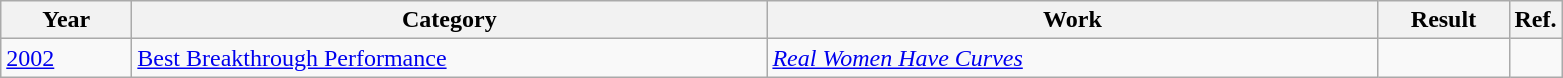<table class=wikitable>
<tr>
<th scope="col" style="width:5em;">Year</th>
<th scope="col" style="width:26em;">Category</th>
<th scope="col" style="width:25em;">Work</th>
<th scope="col" style="width:5em;">Result</th>
<th>Ref.</th>
</tr>
<tr>
<td><a href='#'>2002</a></td>
<td><a href='#'>Best Breakthrough Performance</a></td>
<td><em><a href='#'>Real Women Have Curves</a></em></td>
<td></td>
<td></td>
</tr>
</table>
